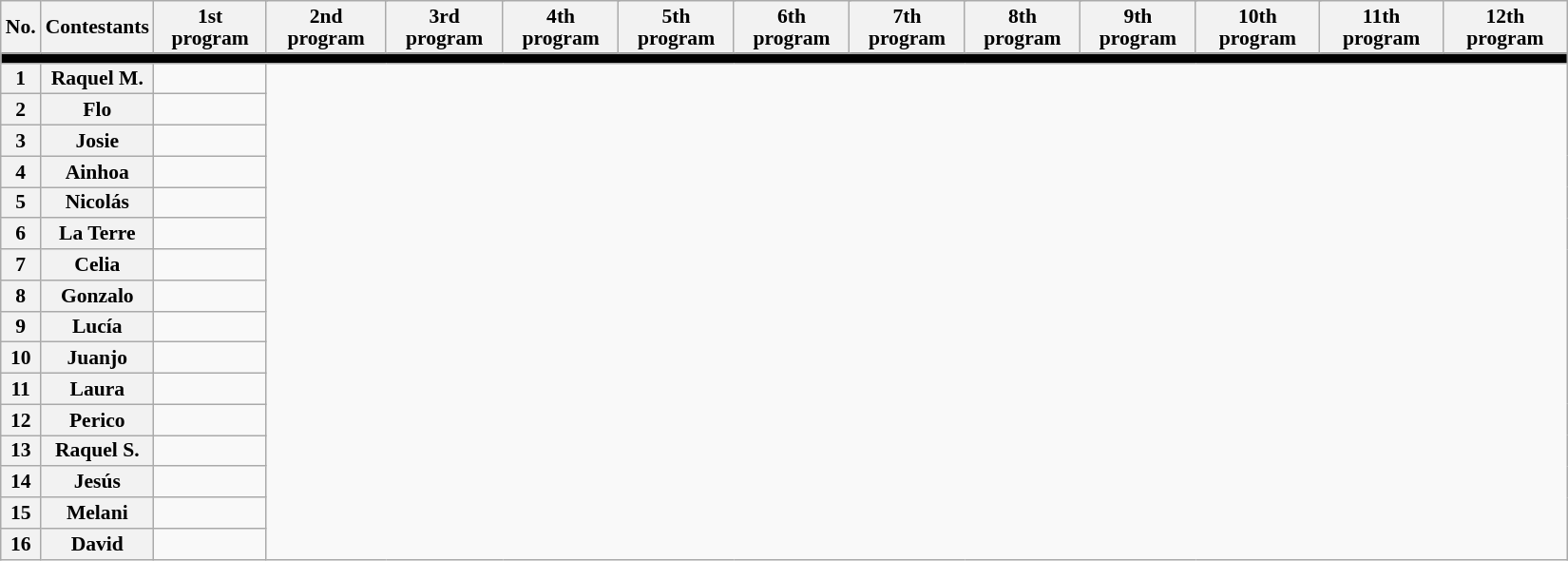<table class="wikitable" style="text-align:center; width:1100px; font-size:90%; line-height:15px">
<tr>
<th>No.</th>
<th>Contestants</th>
<th colspan=3>1st program</th>
<th colspan=3>2nd program</th>
<th colspan=3>3rd program</th>
<th colspan=3>4th program</th>
<th colspan=3>5th program</th>
<th colspan=3>6th program</th>
<th colspan=3>7th program</th>
<th colspan=3>8th program</th>
<th colspan=3>9th program</th>
<th colspan=3>10th program</th>
<th colspan=3>11th program</th>
<th colspan=3>12th program</th>
</tr>
<tr>
<td style="background:black" colspan=38></td>
</tr>
<tr>
<th>1</th>
<th>Raquel M.</th>
<td></td>
</tr>
<tr>
<th>2</th>
<th>Flo</th>
<td></td>
</tr>
<tr>
<th>3</th>
<th>Josie</th>
<td></td>
</tr>
<tr>
<th>4</th>
<th>Ainhoa</th>
<td></td>
</tr>
<tr>
<th>5</th>
<th>Nicolás</th>
<td></td>
</tr>
<tr>
<th>6</th>
<th>La Terre</th>
<td></td>
</tr>
<tr>
<th>7</th>
<th>Celia</th>
<td></td>
</tr>
<tr>
<th>8</th>
<th>Gonzalo</th>
<td></td>
</tr>
<tr>
<th>9</th>
<th>Lucía</th>
<td></td>
</tr>
<tr>
<th>10</th>
<th>Juanjo</th>
<td></td>
</tr>
<tr>
<th>11</th>
<th>Laura</th>
<td></td>
</tr>
<tr>
<th>12</th>
<th>Perico</th>
<td></td>
</tr>
<tr>
<th>13</th>
<th>Raquel S.</th>
<td></td>
</tr>
<tr>
<th>14</th>
<th>Jesús</th>
<td></td>
</tr>
<tr>
<th>15</th>
<th>Melani</th>
<td></td>
</tr>
<tr>
<th>16</th>
<th>David</th>
<td></td>
</tr>
</table>
